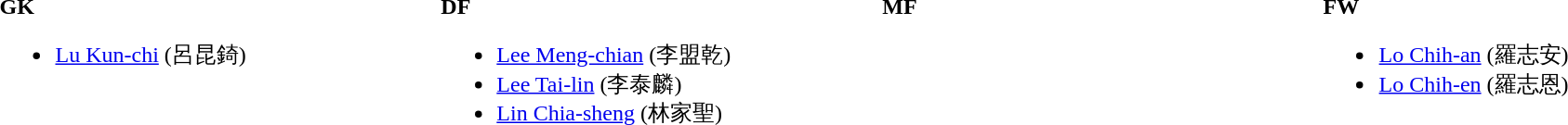<table>
<tr style="vertical-align: top;">
<td width="25%"><br><strong>GK</strong><ul><li><a href='#'>Lu Kun-chi</a> (呂昆錡)</li></ul></td>
<td></td>
<td width="25%"><br><strong>DF</strong><ul><li><a href='#'>Lee Meng-chian</a> (李盟乾)</li><li><a href='#'>Lee Tai-lin</a> (李泰麟)</li><li><a href='#'>Lin Chia-sheng</a> (林家聖)</li></ul></td>
<td></td>
<td width="25%"><br><strong>MF</strong></td>
<td></td>
<td width="25%"><br><strong>FW</strong><ul><li><a href='#'>Lo Chih-an</a> (羅志安)</li><li><a href='#'>Lo Chih-en</a> (羅志恩)</li></ul></td>
</tr>
</table>
